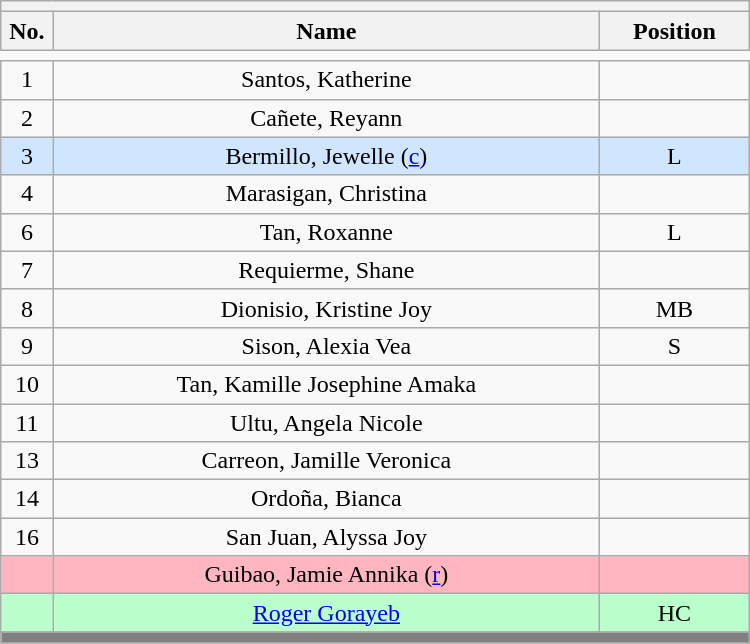<table class='wikitable mw-collapsible mw-collapsed' style='text-align: center; width: 500px; border: none;'>
<tr>
<th style='text-align: left;' colspan=3></th>
</tr>
<tr>
<th style='width: 7%;'>No.</th>
<th>Name</th>
<th style='width: 20%;'>Position</th>
</tr>
<tr>
<td style='border: none;'></td>
</tr>
<tr>
<td>1</td>
<td>Santos, Katherine</td>
<td></td>
</tr>
<tr>
<td>2</td>
<td>Cañete, Reyann</td>
<td></td>
</tr>
<tr bgcolor=#D0E6FF>
<td>3</td>
<td>Bermillo, Jewelle (<a href='#'>c</a>)</td>
<td>L</td>
</tr>
<tr>
<td>4</td>
<td>Marasigan, Christina</td>
<td></td>
</tr>
<tr>
<td>6</td>
<td>Tan, Roxanne</td>
<td>L</td>
</tr>
<tr>
<td>7</td>
<td>Requierme, Shane</td>
<td></td>
</tr>
<tr>
<td>8</td>
<td>Dionisio, Kristine Joy</td>
<td>MB</td>
</tr>
<tr>
<td>9</td>
<td>Sison, Alexia Vea</td>
<td>S</td>
</tr>
<tr>
<td>10</td>
<td>Tan, Kamille Josephine Amaka</td>
<td></td>
</tr>
<tr>
<td>11</td>
<td>Ultu, Angela Nicole</td>
<td></td>
</tr>
<tr>
<td>13</td>
<td>Carreon, Jamille Veronica</td>
<td></td>
</tr>
<tr>
<td>14</td>
<td>Ordoña, Bianca</td>
<td></td>
</tr>
<tr>
<td>16</td>
<td>San Juan, Alyssa Joy</td>
<td></td>
</tr>
<tr bgcolor=#FFB6C1>
<td></td>
<td>Guibao, Jamie Annika (<a href='#'>r</a>)</td>
<td></td>
</tr>
<tr bgcolor=#BBFFCC>
<td></td>
<td><a href='#'>Roger Gorayeb</a></td>
<td>HC</td>
</tr>
<tr>
<th style='background: grey;' colspan=3></th>
</tr>
</table>
